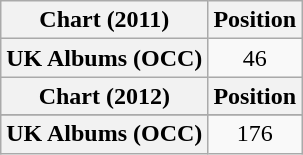<table class="wikitable plainrowheaders" style="text-align:center">
<tr>
<th scope="col">Chart (2011)</th>
<th scope="col">Position</th>
</tr>
<tr>
<th scope="row">UK Albums (OCC)</th>
<td>46</td>
</tr>
<tr>
<th scope="col">Chart (2012)</th>
<th scope="col">Position</th>
</tr>
<tr>
</tr>
<tr>
<th scope="row">UK Albums (OCC)</th>
<td>176</td>
</tr>
</table>
